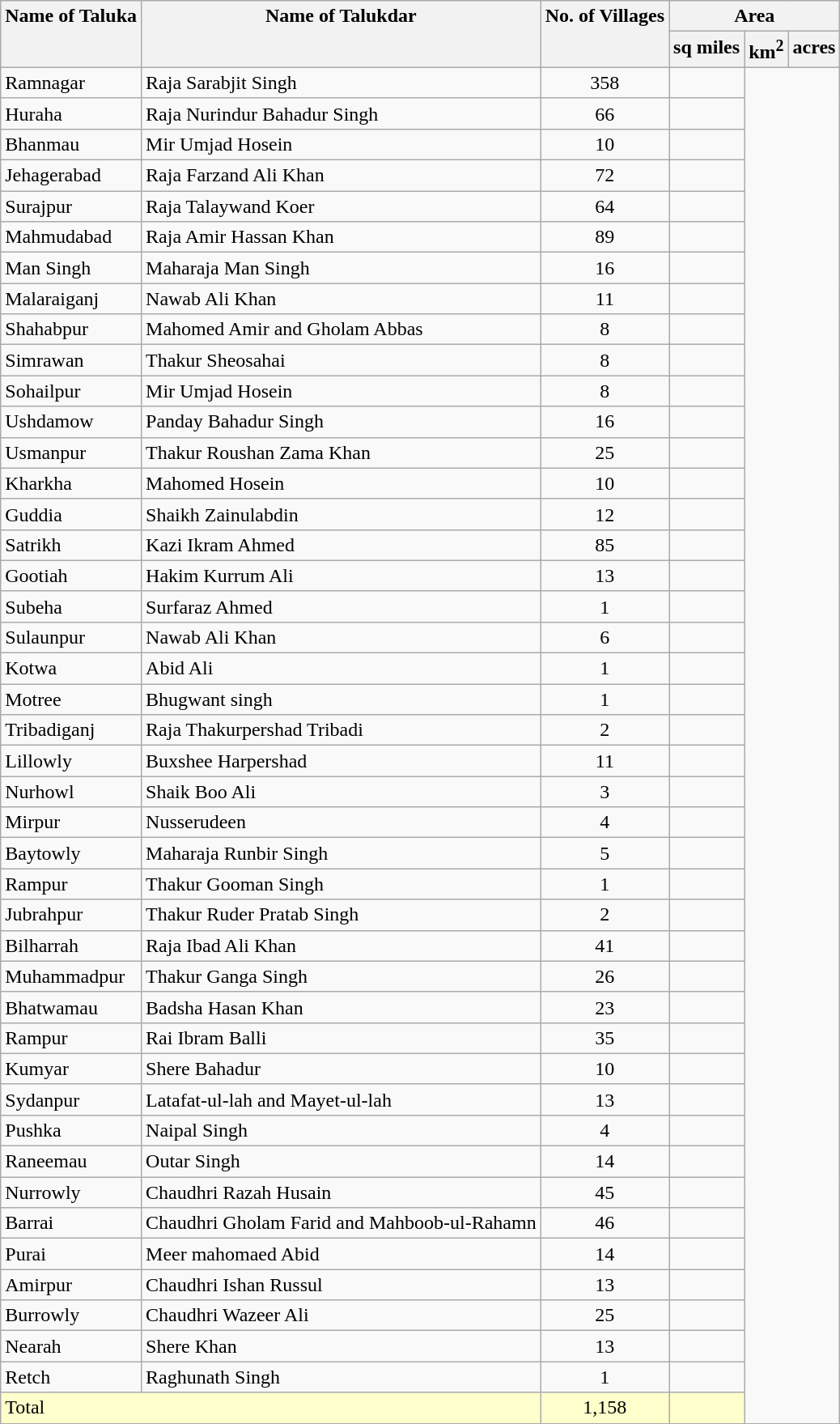<table class="wikitable mw-collapsible mw-collapsed">
<tr valign=top>
<th rowspan=2>Name of Taluka</th>
<th rowspan=2>Name of Talukdar</th>
<th rowspan=2>No. of Villages</th>
<th colspan=3>Area</th>
</tr>
<tr valign=top>
<th>sq miles</th>
<th>km<sup>2</sup></th>
<th>acres</th>
</tr>
<tr valign=top>
<td>Ramnagar</td>
<td>Raja Sarabjit Singh</td>
<td align=center>358</td>
<td></td>
</tr>
<tr valign=top>
<td>Huraha</td>
<td>Raja Nurindur Bahadur Singh</td>
<td align=center>66</td>
<td></td>
</tr>
<tr valign=top>
<td>Bhanmau</td>
<td>Mir Umjad Hosein</td>
<td align=center>10</td>
<td></td>
</tr>
<tr valign=top>
<td>Jehagerabad</td>
<td>Raja Farzand Ali Khan</td>
<td align=center>72</td>
<td></td>
</tr>
<tr valign=top>
<td>Surajpur</td>
<td>Raja Talaywand Koer</td>
<td align=center>64</td>
<td></td>
</tr>
<tr valign=top>
<td>Mahmudabad</td>
<td>Raja Amir Hassan Khan</td>
<td align=center>89</td>
<td></td>
</tr>
<tr valign=top>
<td>Man Singh</td>
<td>Maharaja Man Singh</td>
<td align=center>16</td>
<td></td>
</tr>
<tr valign=top>
<td>Malaraiganj</td>
<td>Nawab Ali Khan</td>
<td align=center>11</td>
<td></td>
</tr>
<tr valign=top>
<td>Shahabpur</td>
<td>Mahomed Amir and Gholam Abbas</td>
<td align=center>8</td>
<td></td>
</tr>
<tr valign=top>
<td>Simrawan</td>
<td>Thakur Sheosahai</td>
<td align=center>8</td>
<td></td>
</tr>
<tr valign=top>
<td>Sohailpur</td>
<td>Mir Umjad Hosein</td>
<td align=center>8</td>
<td></td>
</tr>
<tr valign=top>
<td>Ushdamow</td>
<td>Panday Bahadur Singh</td>
<td align=center>16</td>
<td></td>
</tr>
<tr valign=top>
<td>Usmanpur</td>
<td>Thakur Roushan Zama Khan</td>
<td align=center>25</td>
<td><br></td>
</tr>
<tr valign=top>
<td>Kharkha</td>
<td>Mahomed Hosein</td>
<td align=center>10</td>
<td></td>
</tr>
<tr valign=top>
<td>Guddia</td>
<td>Shaikh Zainulabdin</td>
<td align=center>12</td>
<td></td>
</tr>
<tr valign=top>
<td>Satrikh</td>
<td>Kazi Ikram Ahmed</td>
<td align=center>85</td>
<td></td>
</tr>
<tr>
<td>Gootiah</td>
<td>Hakim Kurrum Ali</td>
<td align=center>13</td>
<td></td>
</tr>
<tr valign=top>
<td>Subeha</td>
<td>Surfaraz Ahmed</td>
<td align=center>1</td>
<td></td>
</tr>
<tr valign=top>
<td>Sulaunpur</td>
<td>Nawab Ali Khan</td>
<td align=center>6</td>
<td></td>
</tr>
<tr>
<td>Kotwa</td>
<td>Abid Ali</td>
<td align=center>1</td>
<td></td>
</tr>
<tr valign=top>
<td>Motree</td>
<td>Bhugwant singh</td>
<td align=center>1</td>
<td></td>
</tr>
<tr valign=top>
<td>Tribadiganj</td>
<td>Raja Thakurpershad Tribadi</td>
<td align=center>2</td>
<td></td>
</tr>
<tr valign=top>
<td>Lillowly</td>
<td>Buxshee Harpershad</td>
<td align=center>11</td>
<td></td>
</tr>
<tr>
<td>Nurhowl</td>
<td>Shaik Boo Ali</td>
<td align=center>3</td>
<td></td>
</tr>
<tr valign=top>
<td>Mirpur</td>
<td>Nusserudeen</td>
<td align=center>4</td>
<td></td>
</tr>
<tr valign=top>
<td>Baytowly</td>
<td>Maharaja Runbir Singh</td>
<td align=center>5</td>
<td></td>
</tr>
<tr valign=top>
<td>Rampur</td>
<td>Thakur Gooman Singh</td>
<td align=center>1</td>
<td></td>
</tr>
<tr valign=top>
<td>Jubrahpur</td>
<td>Thakur Ruder Pratab Singh</td>
<td align=center>2</td>
<td></td>
</tr>
<tr valign=top>
<td>Bilharrah</td>
<td>Raja Ibad Ali Khan</td>
<td align=center>41</td>
<td></td>
</tr>
<tr valign=top>
<td>Muhammadpur</td>
<td>Thakur Ganga Singh</td>
<td align=center>26</td>
<td></td>
</tr>
<tr valign=top>
<td>Bhatwamau</td>
<td>Badsha Hasan Khan</td>
<td align=center>23</td>
<td></td>
</tr>
<tr>
<td>Rampur</td>
<td>Rai Ibram Balli</td>
<td align=center>35</td>
<td></td>
</tr>
<tr valign=top>
<td>Kumyar</td>
<td>Shere Bahadur</td>
<td align=center>10</td>
<td></td>
</tr>
<tr valign=top>
<td>Sydanpur</td>
<td>Latafat-ul-lah and Mayet-ul-lah</td>
<td align=center>13</td>
<td></td>
</tr>
<tr valign=top>
<td>Pushka</td>
<td>Naipal Singh</td>
<td align=center>4</td>
<td></td>
</tr>
<tr valign=top>
<td>Raneemau</td>
<td>Outar Singh</td>
<td align=center>14</td>
<td></td>
</tr>
<tr valign=top>
<td>Nurrowly</td>
<td>Chaudhri Razah Husain</td>
<td align=center>45</td>
<td></td>
</tr>
<tr valign=top>
<td>Barrai</td>
<td>Chaudhri Gholam Farid and Mahboob-ul-Rahamn</td>
<td align=center>46</td>
<td></td>
</tr>
<tr valign=top>
<td>Purai</td>
<td>Meer mahomaed Abid</td>
<td align=center>14</td>
<td></td>
</tr>
<tr valign=top>
<td>Amirpur</td>
<td>Chaudhri Ishan Russul</td>
<td align=center>13</td>
<td></td>
</tr>
<tr valign=top>
<td>Burrowly</td>
<td>Chaudhri Wazeer Ali</td>
<td align=center>25</td>
<td></td>
</tr>
<tr valign=top>
<td>Nearah</td>
<td>Shere Khan</td>
<td align=center>13</td>
<td></td>
</tr>
<tr valign=top>
<td>Retch</td>
<td>Raghunath Singh</td>
<td align=center>1</td>
<td></td>
</tr>
<tr valign=top style="background: #ffffcc">
<td colspan=2>Total</td>
<td align=center>1,158</td>
<td></td>
</tr>
</table>
